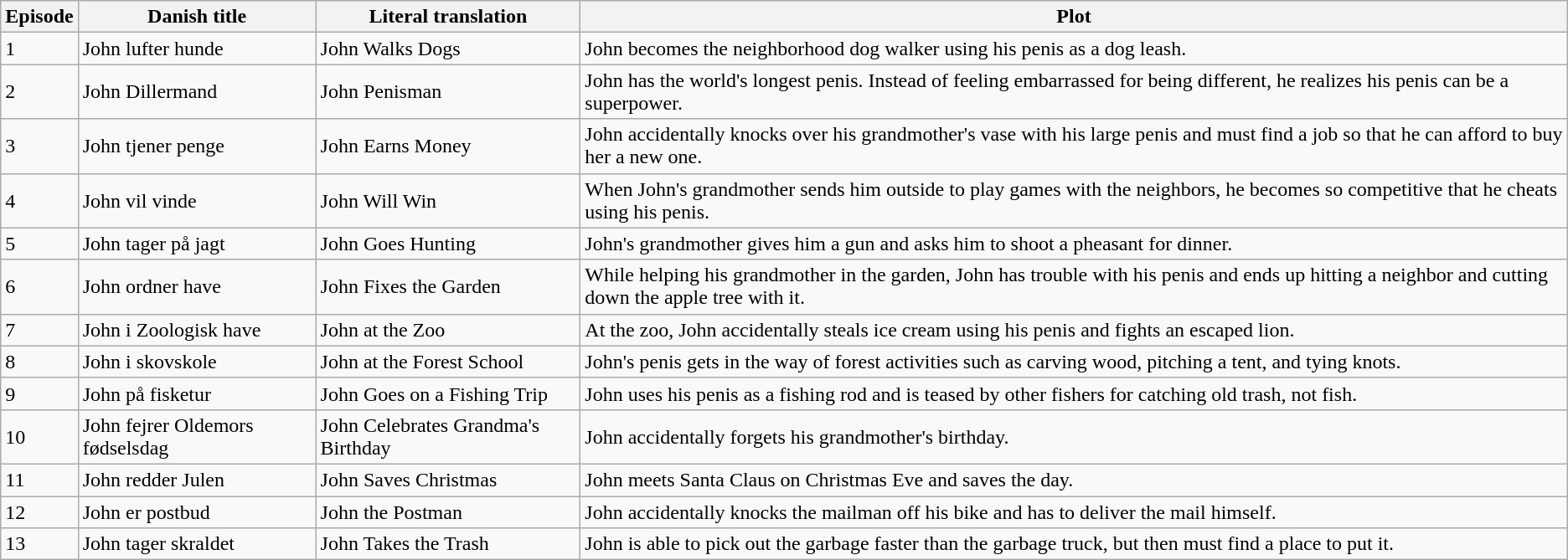<table class="wikitable">
<tr>
<th>Episode</th>
<th>Danish title</th>
<th>Literal translation</th>
<th>Plot</th>
</tr>
<tr>
<td>1</td>
<td>John lufter hunde</td>
<td>John Walks Dogs</td>
<td>John becomes the neighborhood dog walker using his penis as a dog leash.</td>
</tr>
<tr>
<td>2</td>
<td>John Dillermand</td>
<td>John Penisman</td>
<td>John has the world's longest penis. Instead of feeling embarrassed for being different, he realizes his penis can be a superpower.</td>
</tr>
<tr>
<td>3</td>
<td>John tjener penge</td>
<td>John Earns Money</td>
<td>John accidentally knocks over his grandmother's vase with his large penis and must find a job so that he can afford to buy her a new one.</td>
</tr>
<tr>
<td>4</td>
<td>John vil vinde</td>
<td>John Will Win</td>
<td>When John's grandmother sends him outside to play games with the neighbors, he becomes so competitive that he cheats using his penis.</td>
</tr>
<tr>
<td>5</td>
<td>John tager på jagt</td>
<td>John Goes Hunting</td>
<td>John's grandmother gives him a gun and asks him to shoot a pheasant for dinner.</td>
</tr>
<tr>
<td>6</td>
<td>John ordner have</td>
<td>John Fixes the Garden</td>
<td>While helping his grandmother in the garden, John has trouble with his penis and ends up hitting a neighbor and cutting down the apple tree with it.</td>
</tr>
<tr>
<td>7</td>
<td>John i Zoologisk have</td>
<td>John at the Zoo</td>
<td>At the zoo, John accidentally steals ice cream using his penis and fights an escaped lion.</td>
</tr>
<tr>
<td>8</td>
<td>John i skovskole</td>
<td>John at the Forest School</td>
<td>John's penis gets in the way of forest activities such as carving wood, pitching a tent, and tying knots.</td>
</tr>
<tr>
<td>9</td>
<td>John på fisketur</td>
<td>John Goes on a Fishing Trip</td>
<td>John uses his penis as a fishing rod and is teased by other fishers for catching old trash, not fish.</td>
</tr>
<tr>
<td>10</td>
<td>John fejrer Oldemors fødselsdag</td>
<td>John Celebrates Grandma's Birthday</td>
<td>John accidentally forgets his grandmother's birthday.</td>
</tr>
<tr>
<td>11</td>
<td>John redder Julen</td>
<td>John Saves Christmas</td>
<td>John meets Santa Claus on Christmas Eve and saves the day.</td>
</tr>
<tr>
<td>12</td>
<td>John er postbud</td>
<td>John the Postman</td>
<td>John accidentally knocks the mailman off his bike and has to deliver the mail himself.</td>
</tr>
<tr>
<td>13</td>
<td>John tager skraldet</td>
<td>John Takes the Trash</td>
<td>John is able to pick out the garbage faster than the garbage truck, but then must find a place to put it.</td>
</tr>
</table>
